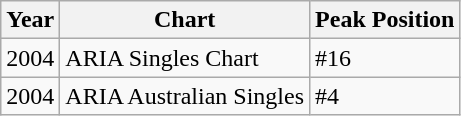<table class="wikitable">
<tr>
<th>Year</th>
<th>Chart</th>
<th>Peak Position</th>
</tr>
<tr>
<td>2004</td>
<td>ARIA Singles Chart</td>
<td>#16</td>
</tr>
<tr>
<td>2004</td>
<td>ARIA Australian Singles</td>
<td>#4</td>
</tr>
</table>
